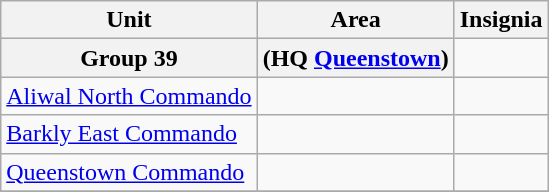<table class="wikitable">
<tr>
<th>Unit</th>
<th>Area</th>
<th>Insignia</th>
</tr>
<tr>
<th>Group 39</th>
<th>(HQ <a href='#'>Queenstown</a>)</th>
</tr>
<tr>
<td><a href='#'>Aliwal North Commando</a></td>
<td></td>
<td></td>
</tr>
<tr>
<td><a href='#'>Barkly East Commando</a></td>
<td></td>
<td></td>
</tr>
<tr>
<td><a href='#'>Queenstown Commando</a></td>
<td></td>
<td></td>
</tr>
<tr>
</tr>
</table>
